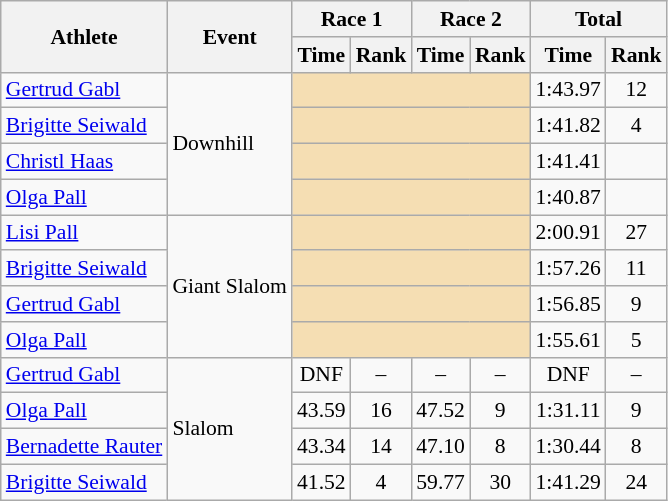<table class="wikitable" style="font-size:90%">
<tr>
<th rowspan="2">Athlete</th>
<th rowspan="2">Event</th>
<th colspan="2">Race 1</th>
<th colspan="2">Race 2</th>
<th colspan="2">Total</th>
</tr>
<tr>
<th>Time</th>
<th>Rank</th>
<th>Time</th>
<th>Rank</th>
<th>Time</th>
<th>Rank</th>
</tr>
<tr>
<td><a href='#'>Gertrud Gabl</a></td>
<td rowspan="4">Downhill</td>
<td colspan="4" bgcolor="wheat"></td>
<td align="center">1:43.97</td>
<td align="center">12</td>
</tr>
<tr>
<td><a href='#'>Brigitte Seiwald</a></td>
<td colspan="4" bgcolor="wheat"></td>
<td align="center">1:41.82</td>
<td align="center">4</td>
</tr>
<tr>
<td><a href='#'>Christl Haas</a></td>
<td colspan="4" bgcolor="wheat"></td>
<td align="center">1:41.41</td>
<td align="center"></td>
</tr>
<tr>
<td><a href='#'>Olga Pall</a></td>
<td colspan="4" bgcolor="wheat"></td>
<td align="center">1:40.87</td>
<td align="center"></td>
</tr>
<tr>
<td><a href='#'>Lisi Pall</a></td>
<td rowspan="4">Giant Slalom</td>
<td colspan="4" bgcolor="wheat"></td>
<td align="center">2:00.91</td>
<td align="center">27</td>
</tr>
<tr>
<td><a href='#'>Brigitte Seiwald</a></td>
<td colspan="4" bgcolor="wheat"></td>
<td align="center">1:57.26</td>
<td align="center">11</td>
</tr>
<tr>
<td><a href='#'>Gertrud Gabl</a></td>
<td colspan="4" bgcolor="wheat"></td>
<td align="center">1:56.85</td>
<td align="center">9</td>
</tr>
<tr>
<td><a href='#'>Olga Pall</a></td>
<td colspan="4" bgcolor="wheat"></td>
<td align="center">1:55.61</td>
<td align="center">5</td>
</tr>
<tr>
<td><a href='#'>Gertrud Gabl</a></td>
<td rowspan="4">Slalom</td>
<td align="center">DNF</td>
<td align="center">–</td>
<td align="center">–</td>
<td align="center">–</td>
<td align="center">DNF</td>
<td align="center">–</td>
</tr>
<tr>
<td><a href='#'>Olga Pall</a></td>
<td align="center">43.59</td>
<td align="center">16</td>
<td align="center">47.52</td>
<td align="center">9</td>
<td align="center">1:31.11</td>
<td align="center">9</td>
</tr>
<tr>
<td><a href='#'>Bernadette Rauter</a></td>
<td align="center">43.34</td>
<td align="center">14</td>
<td align="center">47.10</td>
<td align="center">8</td>
<td align="center">1:30.44</td>
<td align="center">8</td>
</tr>
<tr>
<td><a href='#'>Brigitte Seiwald</a></td>
<td align="center">41.52</td>
<td align="center">4</td>
<td align="center">59.77</td>
<td align="center">30</td>
<td align="center">1:41.29</td>
<td align="center">24</td>
</tr>
</table>
